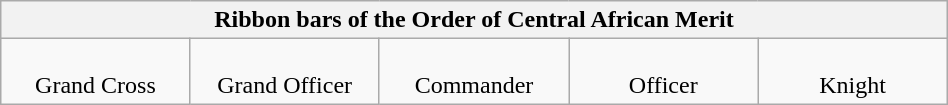<table align=center class=wikitable width=50% style="margin-left: auto; margin-right: auto; border: none;">
<tr>
<th colspan=5>Ribbon bars of the Order of Central African Merit</th>
</tr>
<tr>
<td width=20% valign=center align=center><br>Grand Cross</td>
<td width=20% valign=center align=center><br>Grand Officer</td>
<td width=20% valign=center align=center><br>Commander</td>
<td width=20% valign=center align=center><br>Officer</td>
<td width=20% valign=center align=center><br>Knight</td>
</tr>
<tr>
</tr>
</table>
